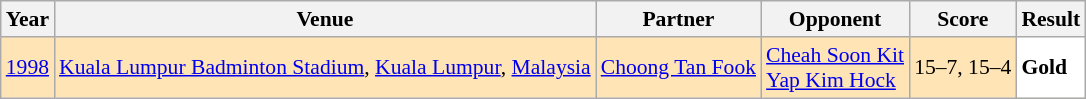<table class="sortable wikitable" style="font-size: 90%;">
<tr>
<th>Year</th>
<th>Venue</th>
<th>Partner</th>
<th>Opponent</th>
<th>Score</th>
<th>Result</th>
</tr>
<tr style="background:#FFE4B5">
<td align="center"><a href='#'>1998</a></td>
<td align="left"><a href='#'>Kuala Lumpur Badminton Stadium</a>, <a href='#'>Kuala Lumpur</a>, <a href='#'>Malaysia</a></td>
<td align="left"> <a href='#'>Choong Tan Fook</a></td>
<td align="left"> <a href='#'>Cheah Soon Kit</a> <br>  <a href='#'>Yap Kim Hock</a></td>
<td align="left">15–7, 15–4</td>
<td style="text-align:left; background:white"> <strong>Gold</strong></td>
</tr>
</table>
